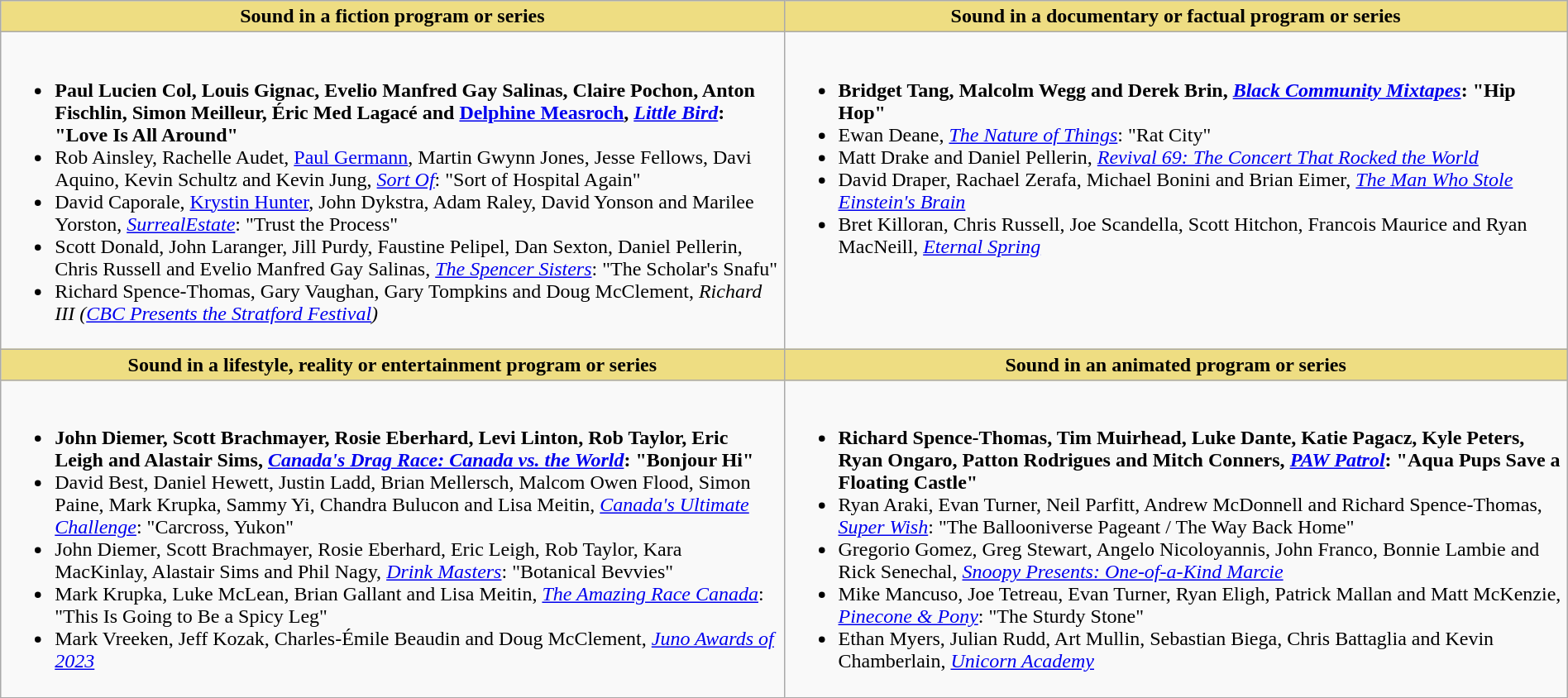<table class=wikitable width="100%">
<tr>
<th style="background:#EEDD82; width:50%">Sound in a fiction program or series</th>
<th style="background:#EEDD82; width:50%">Sound in a documentary or factual program or series</th>
</tr>
<tr>
<td valign="top"><br><ul><li> <strong>Paul Lucien Col, Louis Gignac, Evelio Manfred Gay Salinas, Claire Pochon, Anton Fischlin, Simon Meilleur, Éric Med Lagacé and <a href='#'>Delphine Measroch</a>, <em><a href='#'>Little Bird</a></em>: "Love Is All Around"</strong></li><li>Rob Ainsley, Rachelle Audet, <a href='#'>Paul Germann</a>, Martin Gwynn Jones, Jesse Fellows, Davi Aquino, Kevin Schultz and Kevin Jung, <em><a href='#'>Sort Of</a></em>: "Sort of Hospital Again"</li><li>David Caporale, <a href='#'>Krystin Hunter</a>, John Dykstra, Adam Raley, David Yonson and Marilee Yorston, <em><a href='#'>SurrealEstate</a></em>: "Trust the Process"</li><li>Scott Donald, John Laranger, Jill Purdy, Faustine Pelipel, Dan Sexton, Daniel Pellerin, Chris Russell and Evelio Manfred Gay Salinas, <em><a href='#'>The Spencer Sisters</a></em>: "The Scholar's Snafu"</li><li>Richard Spence-Thomas, Gary Vaughan, Gary Tompkins and Doug McClement, <em>Richard III (<a href='#'>CBC Presents the Stratford Festival</a>)</em></li></ul></td>
<td valign="top"><br><ul><li> <strong>Bridget Tang, Malcolm Wegg and Derek Brin, <em><a href='#'>Black Community Mixtapes</a></em>: "Hip Hop"</strong></li><li>Ewan Deane, <em><a href='#'>The Nature of Things</a></em>: "Rat City"</li><li>Matt Drake and Daniel Pellerin, <em><a href='#'>Revival 69: The Concert That Rocked the World</a></em></li><li>David Draper, Rachael Zerafa, Michael Bonini and Brian Eimer, <em><a href='#'>The Man Who Stole Einstein's Brain</a></em></li><li>Bret Killoran, Chris Russell, Joe Scandella, Scott Hitchon, Francois Maurice and Ryan MacNeill, <em><a href='#'>Eternal Spring</a></em></li></ul></td>
</tr>
<tr>
<th style="background:#EEDD82; width:50%">Sound in a lifestyle, reality or entertainment program or series</th>
<th style="background:#EEDD82; width:50%">Sound in an animated program or series</th>
</tr>
<tr>
<td valign="top"><br><ul><li> <strong>John Diemer, Scott Brachmayer, Rosie Eberhard, Levi Linton, Rob Taylor, Eric Leigh and Alastair Sims, <em><a href='#'>Canada's Drag Race: Canada vs. the World</a></em>: "Bonjour Hi"</strong></li><li>David Best, Daniel Hewett, Justin Ladd, Brian Mellersch, Malcom Owen Flood, Simon Paine, Mark Krupka, Sammy Yi, Chandra Bulucon and Lisa Meitin, <em><a href='#'>Canada's Ultimate Challenge</a></em>: "Carcross, Yukon"</li><li>John Diemer, Scott Brachmayer, Rosie Eberhard, Eric Leigh, Rob Taylor, Kara MacKinlay, Alastair Sims and Phil Nagy, <em><a href='#'>Drink Masters</a></em>: "Botanical Bevvies"</li><li>Mark Krupka, Luke McLean, Brian Gallant and Lisa Meitin, <em><a href='#'>The Amazing Race Canada</a></em>: "This Is Going to Be a Spicy Leg"</li><li>Mark Vreeken, Jeff Kozak, Charles-Émile Beaudin and Doug McClement, <em><a href='#'>Juno Awards of 2023</a></em></li></ul></td>
<td valign="top"><br><ul><li> <strong>Richard Spence-Thomas, Tim Muirhead, Luke Dante, Katie Pagacz, Kyle Peters, Ryan Ongaro, Patton Rodrigues and Mitch Conners, <em><a href='#'>PAW Patrol</a></em>: "Aqua Pups Save a Floating Castle"</strong></li><li>Ryan Araki, Evan Turner, Neil Parfitt, Andrew McDonnell and Richard Spence-Thomas, <em><a href='#'>Super Wish</a></em>: "The Ballooniverse Pageant / The Way Back Home"</li><li>Gregorio Gomez, Greg Stewart, Angelo Nicoloyannis, John Franco, Bonnie Lambie and Rick Senechal, <em><a href='#'>Snoopy Presents: One-of-a-Kind Marcie</a></em></li><li>Mike Mancuso, Joe Tetreau, Evan Turner, Ryan Eligh, Patrick Mallan and Matt McKenzie, <em><a href='#'>Pinecone & Pony</a></em>: "The Sturdy Stone"</li><li>Ethan Myers, Julian Rudd, Art Mullin, Sebastian Biega, Chris Battaglia and Kevin Chamberlain, <em><a href='#'>Unicorn Academy</a></em></li></ul></td>
</tr>
</table>
